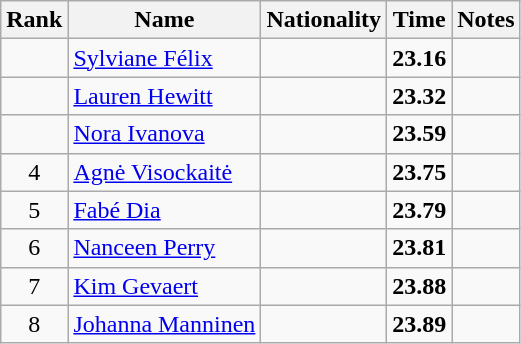<table class="wikitable sortable" style="text-align:center">
<tr>
<th>Rank</th>
<th>Name</th>
<th>Nationality</th>
<th>Time</th>
<th>Notes</th>
</tr>
<tr>
<td></td>
<td align=left><a href='#'>Sylviane Félix</a></td>
<td align=left></td>
<td><strong>23.16</strong></td>
<td></td>
</tr>
<tr>
<td></td>
<td align=left><a href='#'>Lauren Hewitt</a></td>
<td align=left></td>
<td><strong>23.32</strong></td>
<td></td>
</tr>
<tr>
<td></td>
<td align=left><a href='#'>Nora Ivanova</a></td>
<td align=left></td>
<td><strong>23.59</strong></td>
<td></td>
</tr>
<tr>
<td>4</td>
<td align=left><a href='#'>Agnė Visockaitė</a></td>
<td align=left></td>
<td><strong>23.75</strong></td>
<td></td>
</tr>
<tr>
<td>5</td>
<td align=left><a href='#'>Fabé Dia</a></td>
<td align=left></td>
<td><strong>23.79</strong></td>
<td></td>
</tr>
<tr>
<td>6</td>
<td align=left><a href='#'>Nanceen Perry</a></td>
<td align=left></td>
<td><strong>23.81</strong></td>
<td></td>
</tr>
<tr>
<td>7</td>
<td align=left><a href='#'>Kim Gevaert</a></td>
<td align=left></td>
<td><strong>23.88</strong></td>
<td></td>
</tr>
<tr>
<td>8</td>
<td align=left><a href='#'>Johanna Manninen</a></td>
<td align=left></td>
<td><strong>23.89</strong></td>
<td></td>
</tr>
</table>
